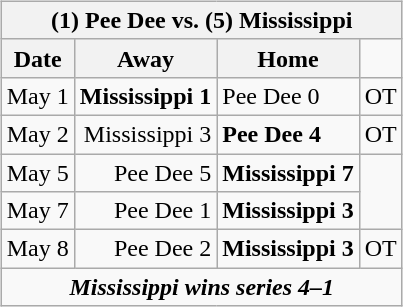<table cellspacing="10">
<tr>
<td valign="top"><br><table class="wikitable">
<tr>
<th bgcolor="#DDDDDD" colspan="4">(1) Pee Dee vs. (5) Mississippi</th>
</tr>
<tr>
<th>Date</th>
<th>Away</th>
<th>Home</th>
</tr>
<tr>
<td>May 1</td>
<td align="right"><strong>Mississippi 1</strong></td>
<td>Pee Dee 0</td>
<td>OT</td>
</tr>
<tr>
<td>May 2</td>
<td align="right">Mississippi 3</td>
<td><strong>Pee Dee 4</strong></td>
<td>OT</td>
</tr>
<tr>
<td>May 5</td>
<td align="right">Pee Dee 5</td>
<td><strong>Mississippi 7</strong></td>
</tr>
<tr>
<td>May 7</td>
<td align="right">Pee Dee 1</td>
<td><strong>Mississippi 3</strong></td>
</tr>
<tr>
<td>May 8</td>
<td align="right">Pee Dee 2</td>
<td><strong>Mississippi 3</strong></td>
<td>OT</td>
</tr>
<tr align="center">
<td colspan="4"><strong><em>Mississippi wins series 4–1</em></strong></td>
</tr>
</table>
</td>
</tr>
</table>
